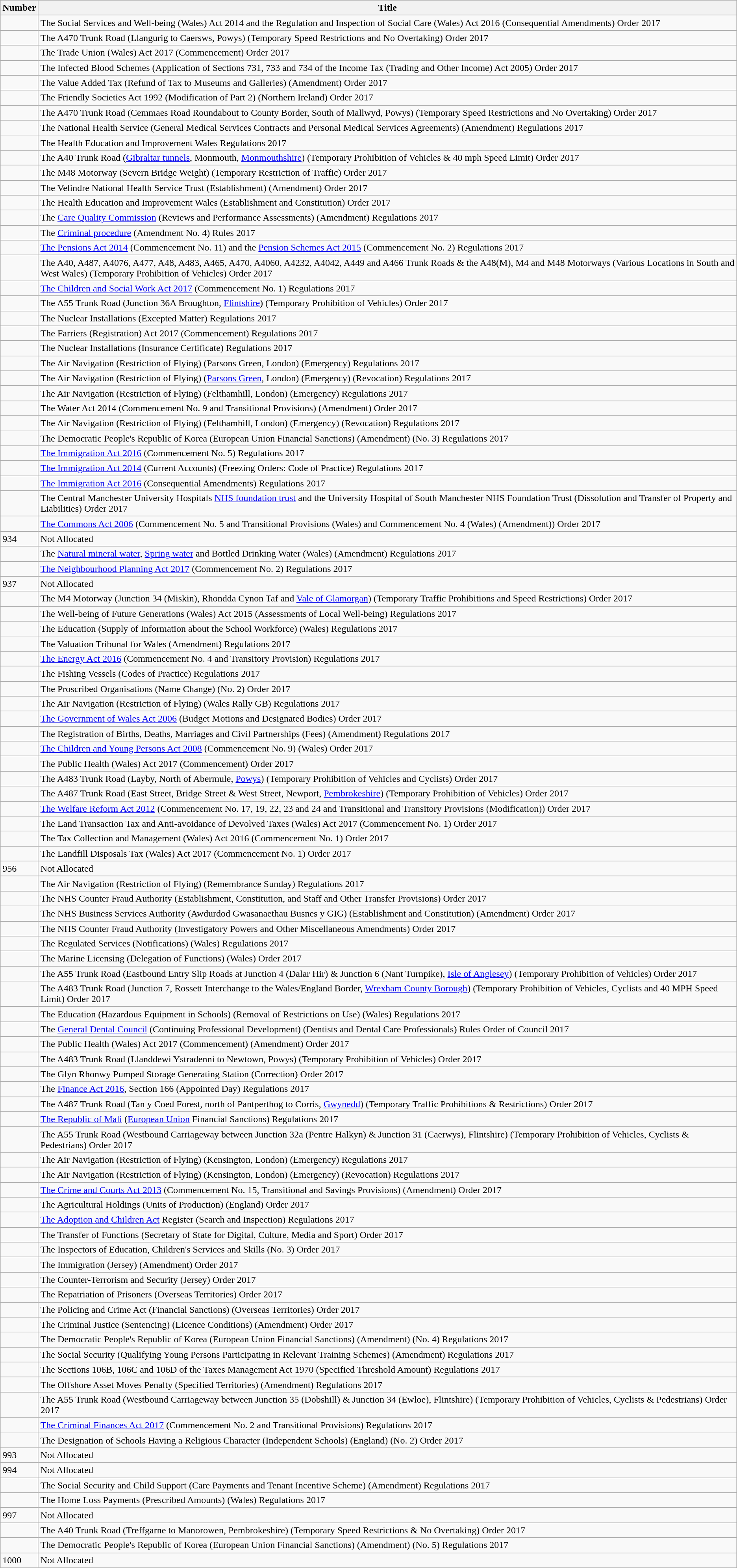<table class="wikitable collapsible">
<tr>
<th>Number</th>
<th>Title</th>
</tr>
<tr>
<td></td>
<td>The Social Services and Well-being (Wales) Act 2014 and the Regulation and Inspection of Social Care (Wales) Act 2016 (Consequential Amendments) Order 2017</td>
</tr>
<tr>
<td></td>
<td>The A470 Trunk Road (Llangurig to Caersws, Powys) (Temporary Speed Restrictions and No Overtaking) Order 2017</td>
</tr>
<tr>
<td></td>
<td>The Trade Union (Wales) Act 2017 (Commencement) Order 2017</td>
</tr>
<tr>
<td></td>
<td>The Infected Blood Schemes (Application of Sections 731, 733 and 734 of the Income Tax (Trading and Other Income) Act 2005) Order 2017</td>
</tr>
<tr>
<td></td>
<td>The Value Added Tax (Refund of Tax to Museums and Galleries) (Amendment) Order 2017</td>
</tr>
<tr>
<td></td>
<td>The Friendly Societies Act 1992 (Modification of Part 2) (Northern Ireland) Order 2017</td>
</tr>
<tr>
<td></td>
<td>The A470 Trunk Road (Cemmaes Road Roundabout to County Border, South of Mallwyd, Powys) (Temporary Speed Restrictions and No Overtaking) Order 2017</td>
</tr>
<tr>
<td></td>
<td>The National Health Service (General Medical Services Contracts and Personal Medical Services Agreements) (Amendment) Regulations 2017</td>
</tr>
<tr>
<td></td>
<td>The Health Education and Improvement Wales Regulations 2017</td>
</tr>
<tr>
<td></td>
<td>The A40 Trunk Road (<a href='#'>Gibraltar tunnels</a>, Monmouth, <a href='#'>Monmouthshire</a>) (Temporary Prohibition of Vehicles & 40 mph Speed Limit) Order 2017</td>
</tr>
<tr>
<td></td>
<td>The M48 Motorway (Severn Bridge Weight) (Temporary Restriction of Traffic) Order 2017</td>
</tr>
<tr>
<td></td>
<td>The Velindre National Health Service Trust (Establishment) (Amendment) Order 2017</td>
</tr>
<tr>
<td></td>
<td>The Health Education and Improvement Wales (Establishment and Constitution) Order 2017</td>
</tr>
<tr>
<td></td>
<td>The <a href='#'>Care Quality Commission</a> (Reviews and Performance Assessments) (Amendment) Regulations 2017</td>
</tr>
<tr>
<td></td>
<td>The <a href='#'>Criminal procedure</a> (Amendment No. 4) Rules 2017</td>
</tr>
<tr>
<td></td>
<td><a href='#'>The Pensions Act 2014</a> (Commencement No. 11) and the <a href='#'>Pension Schemes Act 2015</a> (Commencement No. 2) Regulations 2017</td>
</tr>
<tr>
<td></td>
<td>The A40, A487, A4076, A477, A48, A483, A465, A470, A4060, A4232, A4042, A449 and A466 Trunk Roads & the A48(M), M4 and M48 Motorways (Various Locations in South and West Wales) (Temporary Prohibition of Vehicles) Order 2017</td>
</tr>
<tr>
<td></td>
<td><a href='#'>The Children and Social Work Act 2017</a> (Commencement No. 1) Regulations 2017</td>
</tr>
<tr>
<td></td>
<td>The A55 Trunk Road (Junction 36A Broughton, <a href='#'>Flintshire</a>) (Temporary Prohibition of Vehicles) Order 2017</td>
</tr>
<tr>
<td></td>
<td>The Nuclear Installations (Excepted Matter) Regulations 2017</td>
</tr>
<tr>
<td></td>
<td>The Farriers (Registration) Act 2017 (Commencement) Regulations 2017</td>
</tr>
<tr>
<td></td>
<td>The Nuclear Installations (Insurance Certificate) Regulations 2017</td>
</tr>
<tr>
<td></td>
<td>The Air Navigation (Restriction of Flying) (Parsons Green, London) (Emergency) Regulations 2017</td>
</tr>
<tr>
<td></td>
<td>The Air Navigation (Restriction of Flying) (<a href='#'>Parsons Green</a>, London) (Emergency) (Revocation) Regulations 2017</td>
</tr>
<tr>
<td></td>
<td>The Air Navigation (Restriction of Flying) (Felthamhill, London) (Emergency) Regulations 2017</td>
</tr>
<tr>
<td></td>
<td>The Water Act 2014 (Commencement No. 9 and Transitional Provisions) (Amendment) Order 2017</td>
</tr>
<tr>
<td></td>
<td>The Air Navigation (Restriction of Flying) (Felthamhill, London) (Emergency) (Revocation) Regulations 2017</td>
</tr>
<tr>
<td></td>
<td>The Democratic People's Republic of Korea (European Union Financial Sanctions) (Amendment) (No. 3) Regulations 2017</td>
</tr>
<tr>
<td></td>
<td><a href='#'>The Immigration Act 2016</a> (Commencement No. 5) Regulations 2017</td>
</tr>
<tr>
<td></td>
<td><a href='#'>The Immigration Act 2014</a> (Current Accounts) (Freezing Orders: Code of Practice) Regulations 2017</td>
</tr>
<tr>
<td></td>
<td><a href='#'>The Immigration Act 2016</a> (Consequential Amendments) Regulations 2017</td>
</tr>
<tr>
<td></td>
<td>The Central Manchester University Hospitals <a href='#'>NHS foundation trust</a> and the University Hospital of South Manchester NHS Foundation Trust (Dissolution and Transfer of Property and Liabilities) Order 2017</td>
</tr>
<tr>
<td></td>
<td><a href='#'>The Commons Act 2006</a> (Commencement No. 5 and Transitional Provisions (Wales) and Commencement No. 4 (Wales) (Amendment)) Order 2017</td>
</tr>
<tr>
<td>934</td>
<td>Not Allocated</td>
</tr>
<tr>
<td></td>
<td>The <a href='#'>Natural mineral water</a>, <a href='#'>Spring water</a> and Bottled Drinking Water (Wales) (Amendment) Regulations 2017</td>
</tr>
<tr>
<td></td>
<td><a href='#'>The Neighbourhood Planning Act 2017</a> (Commencement No. 2) Regulations 2017</td>
</tr>
<tr>
<td>937</td>
<td>Not Allocated</td>
</tr>
<tr>
<td></td>
<td>The M4 Motorway (Junction 34 (Miskin), Rhondda Cynon Taf and <a href='#'>Vale of Glamorgan</a>) (Temporary Traffic Prohibitions and Speed Restrictions) Order 2017</td>
</tr>
<tr>
<td></td>
<td>The Well-being of Future Generations (Wales) Act 2015 (Assessments of Local Well-being) Regulations 2017</td>
</tr>
<tr>
<td></td>
<td>The Education (Supply of Information about the School Workforce) (Wales) Regulations 2017</td>
</tr>
<tr>
<td></td>
<td>The Valuation Tribunal for Wales (Amendment) Regulations 2017</td>
</tr>
<tr>
<td></td>
<td><a href='#'>The Energy Act 2016</a> (Commencement No. 4 and Transitory Provision) Regulations 2017</td>
</tr>
<tr>
<td></td>
<td>The Fishing Vessels (Codes of Practice) Regulations 2017</td>
</tr>
<tr>
<td></td>
<td>The Proscribed Organisations (Name Change) (No. 2) Order 2017</td>
</tr>
<tr>
<td></td>
<td>The Air Navigation (Restriction of Flying) (Wales Rally GB) Regulations 2017</td>
</tr>
<tr>
<td></td>
<td><a href='#'>The Government of Wales Act 2006</a> (Budget Motions and Designated Bodies) Order 2017</td>
</tr>
<tr>
<td></td>
<td>The Registration of Births, Deaths, Marriages and Civil Partnerships (Fees) (Amendment) Regulations 2017</td>
</tr>
<tr>
<td></td>
<td><a href='#'>The Children and Young Persons Act 2008</a> (Commencement No. 9) (Wales) Order 2017</td>
</tr>
<tr>
<td></td>
<td>The Public Health (Wales) Act 2017 (Commencement) Order 2017</td>
</tr>
<tr>
<td></td>
<td>The A483 Trunk Road (Layby, North of Abermule, <a href='#'>Powys</a>) (Temporary Prohibition of Vehicles and Cyclists) Order 2017</td>
</tr>
<tr>
<td></td>
<td>The A487 Trunk Road (East Street, Bridge Street & West Street, Newport, <a href='#'>Pembrokeshire</a>) (Temporary Prohibition of Vehicles) Order 2017</td>
</tr>
<tr>
<td></td>
<td><a href='#'>The Welfare Reform Act 2012</a> (Commencement No. 17, 19, 22, 23 and 24 and Transitional and Transitory Provisions (Modification)) Order 2017</td>
</tr>
<tr>
<td></td>
<td>The Land Transaction Tax and Anti-avoidance of Devolved Taxes (Wales) Act 2017 (Commencement No. 1) Order 2017</td>
</tr>
<tr>
<td></td>
<td>The Tax Collection and Management (Wales) Act 2016 (Commencement No. 1) Order 2017</td>
</tr>
<tr>
<td></td>
<td>The Landfill Disposals Tax (Wales) Act 2017 (Commencement No. 1) Order 2017</td>
</tr>
<tr>
<td>956</td>
<td>Not Allocated</td>
</tr>
<tr>
<td></td>
<td>The Air Navigation (Restriction of Flying) (Remembrance Sunday) Regulations 2017</td>
</tr>
<tr>
<td></td>
<td>The NHS Counter Fraud Authority (Establishment, Constitution, and Staff and Other Transfer Provisions) Order 2017</td>
</tr>
<tr>
<td></td>
<td>The NHS Business Services Authority (Awdurdod Gwasanaethau Busnes y GIG) (Establishment and Constitution) (Amendment) Order 2017</td>
</tr>
<tr>
<td></td>
<td>The NHS Counter Fraud Authority (Investigatory Powers and Other Miscellaneous Amendments) Order 2017</td>
</tr>
<tr>
<td></td>
<td>The Regulated Services (Notifications) (Wales) Regulations 2017</td>
</tr>
<tr>
<td></td>
<td>The Marine Licensing (Delegation of Functions) (Wales) Order 2017</td>
</tr>
<tr>
<td></td>
<td>The A55 Trunk Road (Eastbound Entry Slip Roads at Junction 4 (Dalar Hir) & Junction 6 (Nant Turnpike), <a href='#'>Isle of Anglesey</a>) (Temporary Prohibition of Vehicles) Order 2017</td>
</tr>
<tr>
<td></td>
<td>The A483 Trunk Road (Junction 7, Rossett Interchange to the Wales/England Border, <a href='#'>Wrexham County Borough</a>) (Temporary Prohibition of Vehicles, Cyclists and 40 MPH Speed Limit) Order 2017</td>
</tr>
<tr>
<td></td>
<td>The Education (Hazardous Equipment in Schools) (Removal of Restrictions on Use) (Wales) Regulations 2017</td>
</tr>
<tr>
<td></td>
<td>The <a href='#'>General Dental Council</a> (Continuing Professional Development) (Dentists and Dental Care Professionals) Rules Order of Council 2017</td>
</tr>
<tr>
<td></td>
<td>The Public Health (Wales) Act 2017 (Commencement) (Amendment) Order 2017</td>
</tr>
<tr>
<td></td>
<td>The A483 Trunk Road (Llanddewi Ystradenni to Newtown, Powys) (Temporary Prohibition of Vehicles) Order 2017</td>
</tr>
<tr>
<td></td>
<td>The Glyn Rhonwy Pumped Storage Generating Station (Correction) Order 2017</td>
</tr>
<tr>
<td></td>
<td>The <a href='#'>Finance Act 2016</a>, Section 166 (Appointed Day) Regulations 2017</td>
</tr>
<tr>
<td></td>
<td>The A487 Trunk Road (Tan y Coed Forest, north of Pantperthog to Corris, <a href='#'>Gwynedd</a>) (Temporary Traffic Prohibitions & Restrictions) Order 2017</td>
</tr>
<tr>
<td></td>
<td><a href='#'>The Republic of Mali</a> (<a href='#'>European Union</a> Financial Sanctions) Regulations 2017</td>
</tr>
<tr>
<td></td>
<td>The A55 Trunk Road (Westbound Carriageway between Junction 32a (Pentre Halkyn) & Junction 31 (Caerwys), Flintshire) (Temporary Prohibition of Vehicles, Cyclists & Pedestrians) Order 2017</td>
</tr>
<tr>
<td></td>
<td>The Air Navigation (Restriction of Flying) (Kensington, London) (Emergency) Regulations 2017</td>
</tr>
<tr>
<td></td>
<td>The Air Navigation (Restriction of Flying) (Kensington, London) (Emergency) (Revocation) Regulations 2017</td>
</tr>
<tr>
<td></td>
<td><a href='#'>The Crime and Courts Act 2013</a> (Commencement No. 15, Transitional and Savings Provisions) (Amendment) Order 2017</td>
</tr>
<tr>
<td></td>
<td>The Agricultural Holdings (Units of Production) (England) Order 2017</td>
</tr>
<tr>
<td></td>
<td><a href='#'>The Adoption and Children Act</a> Register (Search and Inspection) Regulations 2017</td>
</tr>
<tr>
<td></td>
<td>The Transfer of Functions (Secretary of State for Digital, Culture, Media and Sport) Order 2017</td>
</tr>
<tr>
<td></td>
<td>The Inspectors of Education, Children's Services and Skills (No. 3) Order 2017</td>
</tr>
<tr>
<td></td>
<td>The Immigration (Jersey) (Amendment) Order 2017</td>
</tr>
<tr>
<td></td>
<td>The Counter-Terrorism and Security (Jersey) Order 2017</td>
</tr>
<tr>
<td></td>
<td>The Repatriation of Prisoners (Overseas Territories) Order 2017</td>
</tr>
<tr>
<td></td>
<td>The Policing and Crime Act (Financial Sanctions) (Overseas Territories) Order 2017</td>
</tr>
<tr>
<td></td>
<td>The Criminal Justice (Sentencing) (Licence Conditions) (Amendment) Order 2017</td>
</tr>
<tr>
<td></td>
<td>The Democratic People's Republic of Korea (European Union Financial Sanctions) (Amendment) (No. 4) Regulations 2017</td>
</tr>
<tr>
<td></td>
<td>The Social Security (Qualifying Young Persons Participating in Relevant Training Schemes) (Amendment) Regulations 2017</td>
</tr>
<tr>
<td></td>
<td>The Sections 106B, 106C and 106D of the Taxes Management Act 1970 (Specified Threshold Amount) Regulations 2017</td>
</tr>
<tr>
<td></td>
<td>The Offshore Asset Moves Penalty (Specified Territories) (Amendment) Regulations 2017</td>
</tr>
<tr>
<td></td>
<td>The A55 Trunk Road (Westbound Carriageway between Junction 35 (Dobshill) & Junction 34 (Ewloe), Flintshire) (Temporary Prohibition of Vehicles, Cyclists & Pedestrians) Order 2017</td>
</tr>
<tr>
<td></td>
<td><a href='#'>The Criminal Finances Act 2017</a> (Commencement No. 2 and Transitional Provisions) Regulations 2017</td>
</tr>
<tr>
<td></td>
<td>The Designation of Schools Having a Religious Character (Independent Schools) (England) (No. 2) Order 2017</td>
</tr>
<tr>
<td>993</td>
<td>Not Allocated</td>
</tr>
<tr>
<td>994</td>
<td>Not Allocated</td>
</tr>
<tr>
<td></td>
<td>The Social Security and Child Support (Care Payments and Tenant Incentive Scheme) (Amendment) Regulations 2017</td>
</tr>
<tr>
<td></td>
<td>The Home Loss Payments (Prescribed Amounts) (Wales) Regulations 2017</td>
</tr>
<tr>
<td>997</td>
<td>Not Allocated</td>
</tr>
<tr>
<td></td>
<td>The A40 Trunk Road (Treffgarne to Manorowen, Pembrokeshire) (Temporary Speed Restrictions & No Overtaking) Order 2017</td>
</tr>
<tr>
<td></td>
<td>The Democratic People's Republic of Korea (European Union Financial Sanctions) (Amendment) (No. 5) Regulations 2017</td>
</tr>
<tr>
<td>1000</td>
<td>Not Allocated</td>
</tr>
</table>
